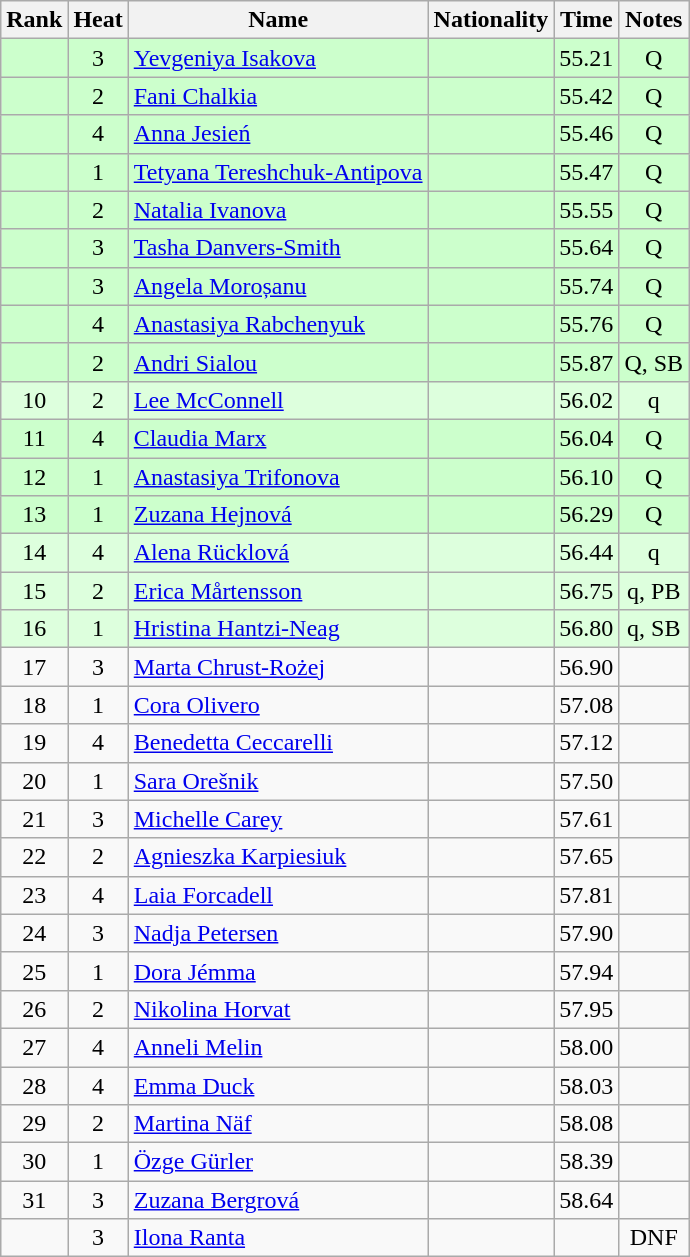<table class="wikitable sortable" style="text-align:center">
<tr>
<th>Rank</th>
<th>Heat</th>
<th>Name</th>
<th>Nationality</th>
<th>Time</th>
<th>Notes</th>
</tr>
<tr bgcolor=ccffcc>
<td></td>
<td>3</td>
<td align=left><a href='#'>Yevgeniya Isakova</a></td>
<td align=left></td>
<td>55.21</td>
<td>Q</td>
</tr>
<tr bgcolor=ccffcc>
<td></td>
<td>2</td>
<td align=left><a href='#'>Fani Chalkia</a></td>
<td align=left></td>
<td>55.42</td>
<td>Q</td>
</tr>
<tr bgcolor=ccffcc>
<td></td>
<td>4</td>
<td align=left><a href='#'>Anna Jesień</a></td>
<td align=left></td>
<td>55.46</td>
<td>Q</td>
</tr>
<tr bgcolor=ccffcc>
<td></td>
<td>1</td>
<td align=left><a href='#'>Tetyana Tereshchuk-Antipova</a></td>
<td align=left></td>
<td>55.47</td>
<td>Q</td>
</tr>
<tr bgcolor=ccffcc>
<td></td>
<td>2</td>
<td align=left><a href='#'>Natalia Ivanova</a></td>
<td align=left></td>
<td>55.55</td>
<td>Q</td>
</tr>
<tr bgcolor=ccffcc>
<td></td>
<td>3</td>
<td align=left><a href='#'>Tasha Danvers-Smith</a></td>
<td align=left></td>
<td>55.64</td>
<td>Q</td>
</tr>
<tr bgcolor=ccffcc>
<td></td>
<td>3</td>
<td align=left><a href='#'>Angela Moroșanu</a></td>
<td align=left></td>
<td>55.74</td>
<td>Q</td>
</tr>
<tr bgcolor=ccffcc>
<td></td>
<td>4</td>
<td align=left><a href='#'>Anastasiya Rabchenyuk</a></td>
<td align=left></td>
<td>55.76</td>
<td>Q</td>
</tr>
<tr bgcolor=ccffcc>
<td></td>
<td>2</td>
<td align=left><a href='#'>Andri Sialou</a></td>
<td align=left></td>
<td>55.87</td>
<td>Q, SB</td>
</tr>
<tr bgcolor=ddffdd>
<td>10</td>
<td>2</td>
<td align=left><a href='#'>Lee McConnell</a></td>
<td align=left></td>
<td>56.02</td>
<td>q</td>
</tr>
<tr bgcolor=ccffcc>
<td>11</td>
<td>4</td>
<td align=left><a href='#'>Claudia Marx</a></td>
<td align=left></td>
<td>56.04</td>
<td>Q</td>
</tr>
<tr bgcolor=ccffcc>
<td>12</td>
<td>1</td>
<td align=left><a href='#'>Anastasiya Trifonova</a></td>
<td align=left></td>
<td>56.10</td>
<td>Q</td>
</tr>
<tr bgcolor=ccffcc>
<td>13</td>
<td>1</td>
<td align=left><a href='#'>Zuzana Hejnová</a></td>
<td align=left></td>
<td>56.29</td>
<td>Q</td>
</tr>
<tr bgcolor=ddffdd>
<td>14</td>
<td>4</td>
<td align=left><a href='#'>Alena Rücklová</a></td>
<td align=left></td>
<td>56.44</td>
<td>q</td>
</tr>
<tr bgcolor=ddffdd>
<td>15</td>
<td>2</td>
<td align=left><a href='#'>Erica Mårtensson</a></td>
<td align=left></td>
<td>56.75</td>
<td>q, PB</td>
</tr>
<tr bgcolor=ddffdd>
<td>16</td>
<td>1</td>
<td align=left><a href='#'>Hristina Hantzi-Neag</a></td>
<td align=left></td>
<td>56.80</td>
<td>q, SB</td>
</tr>
<tr>
<td>17</td>
<td>3</td>
<td align=left><a href='#'>Marta Chrust-Rożej</a></td>
<td align=left></td>
<td>56.90</td>
<td></td>
</tr>
<tr>
<td>18</td>
<td>1</td>
<td align=left><a href='#'>Cora Olivero</a></td>
<td align=left></td>
<td>57.08</td>
<td></td>
</tr>
<tr>
<td>19</td>
<td>4</td>
<td align=left><a href='#'>Benedetta Ceccarelli</a></td>
<td align=left></td>
<td>57.12</td>
<td></td>
</tr>
<tr>
<td>20</td>
<td>1</td>
<td align=left><a href='#'>Sara Orešnik</a></td>
<td align=left></td>
<td>57.50</td>
<td></td>
</tr>
<tr>
<td>21</td>
<td>3</td>
<td align=left><a href='#'>Michelle Carey</a></td>
<td align=left></td>
<td>57.61</td>
<td></td>
</tr>
<tr>
<td>22</td>
<td>2</td>
<td align=left><a href='#'>Agnieszka Karpiesiuk</a></td>
<td align=left></td>
<td>57.65</td>
<td></td>
</tr>
<tr>
<td>23</td>
<td>4</td>
<td align=left><a href='#'>Laia Forcadell</a></td>
<td align=left></td>
<td>57.81</td>
<td></td>
</tr>
<tr>
<td>24</td>
<td>3</td>
<td align=left><a href='#'>Nadja Petersen</a></td>
<td align=left></td>
<td>57.90</td>
<td></td>
</tr>
<tr>
<td>25</td>
<td>1</td>
<td align=left><a href='#'>Dora Jémma</a></td>
<td align=left></td>
<td>57.94</td>
<td></td>
</tr>
<tr>
<td>26</td>
<td>2</td>
<td align=left><a href='#'>Nikolina Horvat</a></td>
<td align=left></td>
<td>57.95</td>
<td></td>
</tr>
<tr>
<td>27</td>
<td>4</td>
<td align=left><a href='#'>Anneli Melin</a></td>
<td align=left></td>
<td>58.00</td>
<td></td>
</tr>
<tr>
<td>28</td>
<td>4</td>
<td align=left><a href='#'>Emma Duck</a></td>
<td align=left></td>
<td>58.03</td>
<td></td>
</tr>
<tr>
<td>29</td>
<td>2</td>
<td align=left><a href='#'>Martina Näf</a></td>
<td align=left></td>
<td>58.08</td>
<td></td>
</tr>
<tr>
<td>30</td>
<td>1</td>
<td align=left><a href='#'>Özge Gürler</a></td>
<td align=left></td>
<td>58.39</td>
<td></td>
</tr>
<tr>
<td>31</td>
<td>3</td>
<td align=left><a href='#'>Zuzana Bergrová</a></td>
<td align=left></td>
<td>58.64</td>
<td></td>
</tr>
<tr>
<td></td>
<td>3</td>
<td align=left><a href='#'>Ilona Ranta</a></td>
<td align=left></td>
<td></td>
<td>DNF</td>
</tr>
</table>
